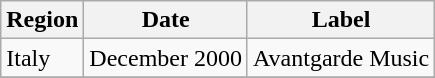<table class="wikitable plainrowheaders">
<tr>
<th scope="col">Region</th>
<th scope="col">Date</th>
<th scope="col">Label</th>
</tr>
<tr>
<td>Italy</td>
<td>December 2000</td>
<td>Avantgarde Music</td>
</tr>
<tr>
</tr>
</table>
